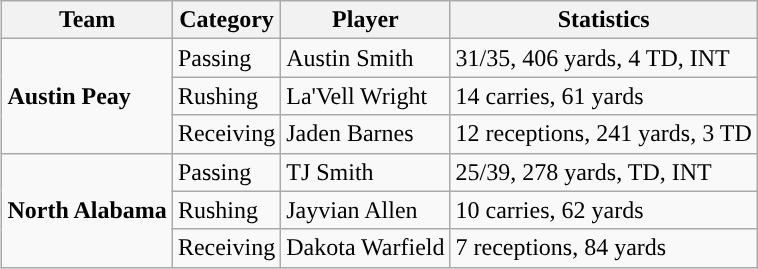<table class="wikitable" style="float: right;">
<tr>
<th>Team</th>
<th>Category</th>
<th>Player</th>
<th>Statistics</th>
</tr>
<tr>
<td rowspan=3><strong>Austin Peay</strong></td>
<td>Passing</td>
<td>Austin Smith</td>
<td>31/35, 406 yards, 4 TD, INT</td>
</tr>
<tr>
<td>Rushing</td>
<td>La'Vell Wright</td>
<td>14 carries, 61 yards</td>
</tr>
<tr>
<td>Receiving</td>
<td>Jaden Barnes</td>
<td>12 receptions, 241 yards, 3 TD</td>
</tr>
<tr>
<td rowspan=3><strong>North Alabama</strong></td>
<td>Passing</td>
<td>TJ Smith</td>
<td>25/39, 278 yards, TD, INT</td>
</tr>
<tr>
<td>Rushing</td>
<td>Jayvian Allen</td>
<td>10 carries, 62 yards</td>
</tr>
<tr>
<td>Receiving</td>
<td>Dakota Warfield</td>
<td>7 receptions, 84 yards</td>
</tr>
</table>
